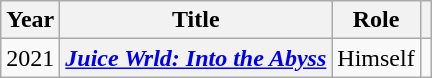<table class="wikitable sortable plainrowheaders">
<tr>
<th scope="col">Year</th>
<th scope="col">Title</th>
<th scope="col">Role</th>
<th scope="col" class="unsortable"></th>
</tr>
<tr>
<td>2021</td>
<th scope="row"><em><a href='#'>Juice Wrld: Into the Abyss</a></em></th>
<td>Himself</td>
<td style="text-align:center;"></td>
</tr>
</table>
